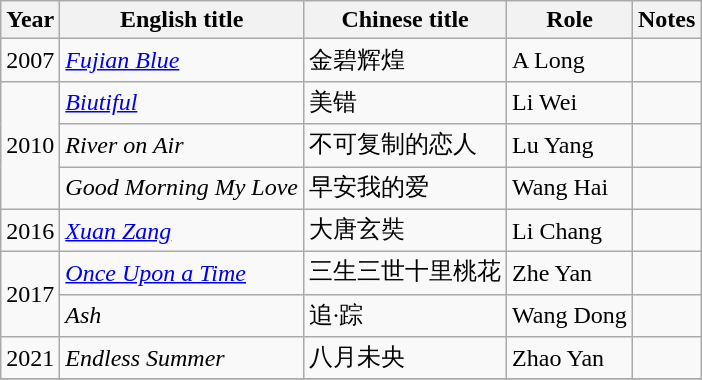<table class="wikitable">
<tr>
<th>Year</th>
<th>English title</th>
<th>Chinese title</th>
<th>Role</th>
<th>Notes</th>
</tr>
<tr>
<td>2007</td>
<td><em><a href='#'>Fujian Blue</a></em></td>
<td>金碧辉煌</td>
<td>A Long</td>
<td></td>
</tr>
<tr>
<td rowspan=3>2010</td>
<td><em><a href='#'>Biutiful</a></em></td>
<td>美错</td>
<td>Li Wei</td>
<td></td>
</tr>
<tr>
<td><em>River on Air</em></td>
<td>不可复制的恋人</td>
<td>Lu Yang</td>
<td></td>
</tr>
<tr>
<td><em>Good Morning My Love</em></td>
<td>早安我的爱</td>
<td>Wang Hai</td>
<td></td>
</tr>
<tr>
<td>2016</td>
<td><em><a href='#'>Xuan Zang</a></em></td>
<td>大唐玄奘</td>
<td>Li Chang</td>
<td></td>
</tr>
<tr>
<td rowspan=2>2017</td>
<td><em><a href='#'>Once Upon a Time</a></em></td>
<td>三生三世十里桃花</td>
<td>Zhe Yan</td>
<td></td>
</tr>
<tr>
<td><em>Ash</em></td>
<td>追·踪</td>
<td>Wang Dong</td>
<td></td>
</tr>
<tr>
<td>2021</td>
<td><em>Endless Summer</em></td>
<td>八月未央</td>
<td>Zhao Yan</td>
<td></td>
</tr>
<tr>
</tr>
</table>
